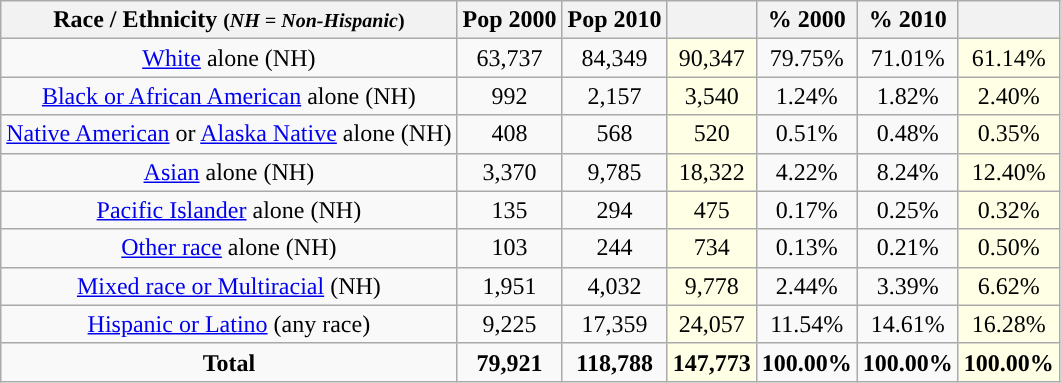<table class="wikitable" style="text-align:center;">
<tr>
<th>Race / Ethnicity <small>(<em>NH = Non-Hispanic</em>)</small></th>
<th>Pop 2000</th>
<th>Pop 2010</th>
<th></th>
<th>% 2000</th>
<th>% 2010</th>
<th></th>
</tr>
<tr>
<td><a href='#'>White</a> alone (NH)</td>
<td>63,737</td>
<td>84,349</td>
<td style='background: #ffffe6;'>90,347</td>
<td>79.75%</td>
<td>71.01%</td>
<td style='background: #ffffe6;'>61.14%</td>
</tr>
<tr>
<td><a href='#'>Black or African American</a> alone (NH)</td>
<td>992</td>
<td>2,157</td>
<td style='background: #ffffe6;'>3,540</td>
<td>1.24%</td>
<td>1.82%</td>
<td style='background: #ffffe6;'>2.40%</td>
</tr>
<tr>
<td><a href='#'>Native American</a> or <a href='#'>Alaska Native</a> alone (NH)</td>
<td>408</td>
<td>568</td>
<td style='background: #ffffe6;'>520</td>
<td>0.51%</td>
<td>0.48%</td>
<td style='background: #ffffe6;'>0.35%</td>
</tr>
<tr>
<td><a href='#'>Asian</a> alone (NH)</td>
<td>3,370</td>
<td>9,785</td>
<td style='background: #ffffe6;'>18,322</td>
<td>4.22%</td>
<td>8.24%</td>
<td style='background: #ffffe6;'>12.40%</td>
</tr>
<tr>
<td><a href='#'>Pacific Islander</a> alone (NH)</td>
<td>135</td>
<td>294</td>
<td style='background: #ffffe6;'>475</td>
<td>0.17%</td>
<td>0.25%</td>
<td style='background: #ffffe6;'>0.32%</td>
</tr>
<tr>
<td><a href='#'>Other race</a> alone (NH)</td>
<td>103</td>
<td>244</td>
<td style='background: #ffffe6;'>734</td>
<td>0.13%</td>
<td>0.21%</td>
<td style='background: #ffffe6;'>0.50%</td>
</tr>
<tr>
<td><a href='#'>Mixed race or Multiracial</a> (NH)</td>
<td>1,951</td>
<td>4,032</td>
<td style='background: #ffffe6;'>9,778</td>
<td>2.44%</td>
<td>3.39%</td>
<td style='background: #ffffe6;'>6.62%</td>
</tr>
<tr>
<td><a href='#'>Hispanic or Latino</a> (any race)</td>
<td>9,225</td>
<td>17,359</td>
<td style='background: #ffffe6;'>24,057</td>
<td>11.54%</td>
<td>14.61%</td>
<td style='background: #ffffe6;'>16.28%</td>
</tr>
<tr>
<td><strong>Total</strong></td>
<td><strong>79,921</strong></td>
<td><strong>118,788</strong></td>
<td style='background: #ffffe6;'><strong>147,773</strong></td>
<td><strong>100.00%</strong></td>
<td><strong>100.00%</strong></td>
<td style='background: #ffffe6;'><strong>100.00%</strong></td>
</tr>
</table>
